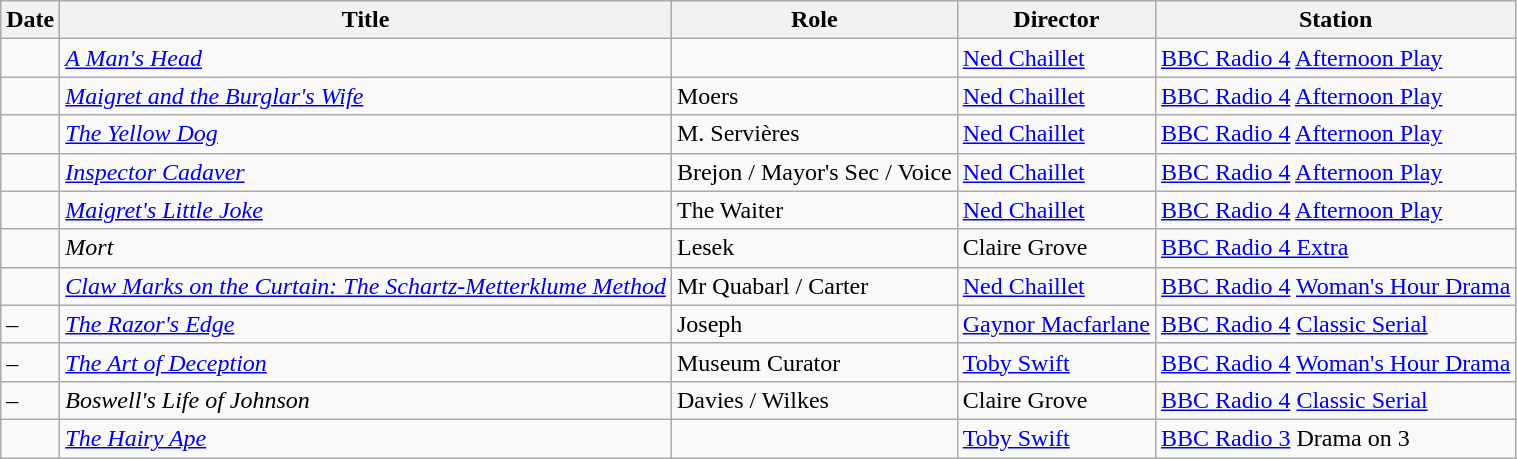<table class="wikitable sortable">
<tr>
<th>Date</th>
<th>Title</th>
<th>Role</th>
<th>Director</th>
<th>Station</th>
</tr>
<tr>
<td></td>
<td><em><a href='#'>A Man's Head</a></em></td>
<td></td>
<td><a href='#'>Ned Chaillet</a></td>
<td><a href='#'>BBC Radio 4</a> <a href='#'>Afternoon Play</a></td>
</tr>
<tr>
<td></td>
<td><em><a href='#'>Maigret and the Burglar's Wife</a></em></td>
<td>Moers</td>
<td><a href='#'>Ned Chaillet</a></td>
<td><a href='#'>BBC Radio 4</a> <a href='#'>Afternoon Play</a></td>
</tr>
<tr>
<td></td>
<td><em><a href='#'>The Yellow Dog</a></em></td>
<td>M. Servières</td>
<td><a href='#'>Ned Chaillet</a></td>
<td><a href='#'>BBC Radio 4</a> <a href='#'>Afternoon Play</a></td>
</tr>
<tr>
<td></td>
<td><em><a href='#'>Inspector Cadaver</a></em></td>
<td>Brejon / Mayor's Sec / Voice</td>
<td><a href='#'>Ned Chaillet</a></td>
<td><a href='#'>BBC Radio 4</a> <a href='#'>Afternoon Play</a></td>
</tr>
<tr>
<td></td>
<td><em><a href='#'>Maigret's Little Joke</a></em></td>
<td>The Waiter</td>
<td><a href='#'>Ned Chaillet</a></td>
<td><a href='#'>BBC Radio 4</a> <a href='#'>Afternoon Play</a></td>
</tr>
<tr>
<td></td>
<td><em>Mort</em></td>
<td>Lesek</td>
<td>Claire Grove</td>
<td><a href='#'>BBC Radio 4 Extra</a></td>
</tr>
<tr>
<td></td>
<td><em><a href='#'>Claw Marks on the Curtain: The Schartz-Metterklume Method</a></em></td>
<td>Mr Quabarl / Carter</td>
<td><a href='#'>Ned Chaillet</a></td>
<td><a href='#'>BBC Radio 4</a> <a href='#'>Woman's Hour Drama</a></td>
</tr>
<tr>
<td> – </td>
<td><em><a href='#'>The Razor's Edge</a></em></td>
<td>Joseph</td>
<td><a href='#'>Gaynor Macfarlane</a></td>
<td><a href='#'>BBC Radio 4</a> <a href='#'>Classic Serial</a></td>
</tr>
<tr>
<td> – </td>
<td><em><a href='#'>The Art of Deception</a></em></td>
<td>Museum Curator</td>
<td><a href='#'>Toby Swift</a></td>
<td><a href='#'>BBC Radio 4</a> <a href='#'>Woman's Hour Drama</a></td>
</tr>
<tr>
<td> – </td>
<td><em>Boswell's Life of Johnson</em></td>
<td>Davies / Wilkes</td>
<td>Claire Grove</td>
<td><a href='#'>BBC Radio 4</a> <a href='#'>Classic Serial</a></td>
</tr>
<tr>
<td></td>
<td><em><a href='#'>The Hairy Ape</a></em></td>
<td></td>
<td><a href='#'>Toby Swift</a></td>
<td><a href='#'>BBC Radio 3</a> Drama on 3</td>
</tr>
</table>
